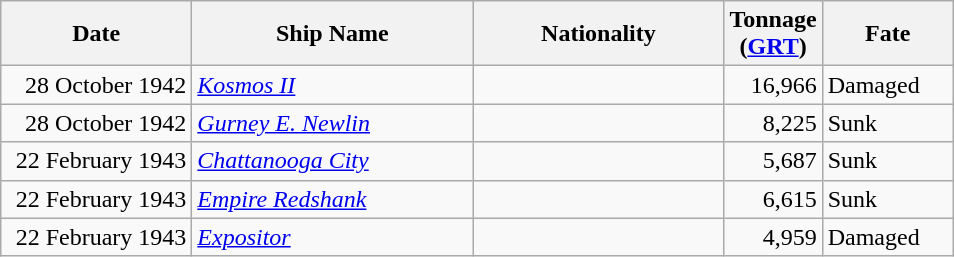<table class="wikitable sortable">
<tr>
<th width="120px">Date</th>
<th width="180px">Ship Name</th>
<th width="160px">Nationality</th>
<th width="25px">Tonnage<br>(<a href='#'>GRT</a>)</th>
<th width="80px">Fate</th>
</tr>
<tr>
<td align="right">28 October 1942</td>
<td align="left"><a href='#'><em>Kosmos II</em></a></td>
<td align="left"></td>
<td align="right">16,966</td>
<td align="left">Damaged</td>
</tr>
<tr>
<td align="right">28 October 1942</td>
<td align="left"><a href='#'><em>Gurney E. Newlin</em></a></td>
<td align="left"></td>
<td align="right">8,225</td>
<td align="left">Sunk</td>
</tr>
<tr>
<td align="right">22 February 1943</td>
<td align="left"><a href='#'><em>Chattanooga City</em></a></td>
<td align="left"></td>
<td align="right">5,687</td>
<td align="left">Sunk</td>
</tr>
<tr>
<td align="right">22 February 1943</td>
<td align="left"><a href='#'><em>Empire Redshank</em></a></td>
<td align="left"></td>
<td align="right">6,615</td>
<td align="left">Sunk</td>
</tr>
<tr>
<td align="right">22 February 1943</td>
<td align="left"><a href='#'><em>Expositor</em></a></td>
<td align="left"></td>
<td align="right">4,959</td>
<td align="left">Damaged</td>
</tr>
</table>
